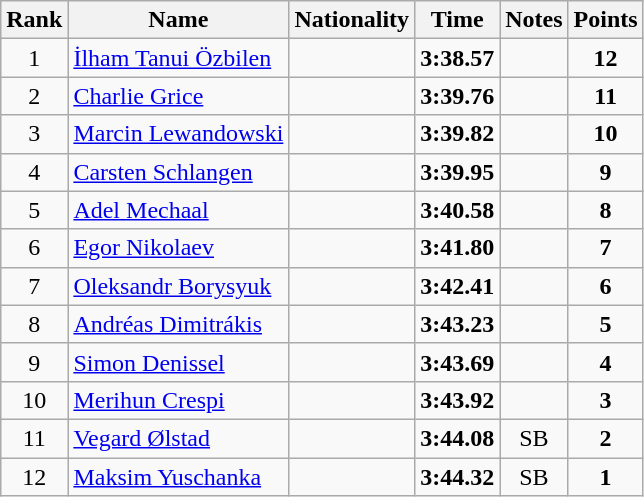<table class="wikitable sortable" style="text-align:center">
<tr>
<th>Rank</th>
<th>Name</th>
<th>Nationality</th>
<th>Time</th>
<th>Notes</th>
<th>Points</th>
</tr>
<tr>
<td>1</td>
<td align=left><a href='#'>İlham Tanui Özbilen</a></td>
<td align=left></td>
<td><strong>3:38.57</strong></td>
<td></td>
<td><strong>12</strong></td>
</tr>
<tr>
<td>2</td>
<td align=left><a href='#'>Charlie Grice</a></td>
<td align=left></td>
<td><strong>3:39.76</strong></td>
<td></td>
<td><strong>11</strong></td>
</tr>
<tr>
<td>3</td>
<td align=left><a href='#'>Marcin Lewandowski</a></td>
<td align=left></td>
<td><strong>3:39.82</strong></td>
<td></td>
<td><strong>10</strong></td>
</tr>
<tr>
<td>4</td>
<td align=left><a href='#'>Carsten Schlangen</a></td>
<td align=left></td>
<td><strong>3:39.95</strong></td>
<td></td>
<td><strong>9</strong></td>
</tr>
<tr>
<td>5</td>
<td align=left><a href='#'>Adel Mechaal</a></td>
<td align=left></td>
<td><strong>3:40.58</strong></td>
<td></td>
<td><strong>8</strong></td>
</tr>
<tr>
<td>6</td>
<td align=left><a href='#'>Egor Nikolaev</a></td>
<td align=left></td>
<td><strong>3:41.80</strong></td>
<td></td>
<td><strong>7</strong></td>
</tr>
<tr>
<td>7</td>
<td align=left><a href='#'>Oleksandr Borysyuk</a></td>
<td align=left></td>
<td><strong>3:42.41</strong></td>
<td></td>
<td><strong>6</strong></td>
</tr>
<tr>
<td>8</td>
<td align=left><a href='#'>Andréas Dimitrákis</a></td>
<td align=left></td>
<td><strong>3:43.23</strong></td>
<td></td>
<td><strong>5</strong></td>
</tr>
<tr>
<td>9</td>
<td align=left><a href='#'>Simon Denissel</a></td>
<td align=left></td>
<td><strong>3:43.69</strong></td>
<td></td>
<td><strong>4</strong></td>
</tr>
<tr>
<td>10</td>
<td align=left><a href='#'>Merihun Crespi</a></td>
<td align=left></td>
<td><strong>3:43.92</strong></td>
<td></td>
<td><strong>3</strong></td>
</tr>
<tr>
<td>11</td>
<td align=left><a href='#'>Vegard Ølstad</a></td>
<td align=left></td>
<td><strong>3:44.08</strong></td>
<td>SB</td>
<td><strong>2</strong></td>
</tr>
<tr>
<td>12</td>
<td align=left><a href='#'>Maksim Yuschanka</a></td>
<td align=left></td>
<td><strong>3:44.32</strong></td>
<td>SB</td>
<td><strong>1</strong></td>
</tr>
</table>
